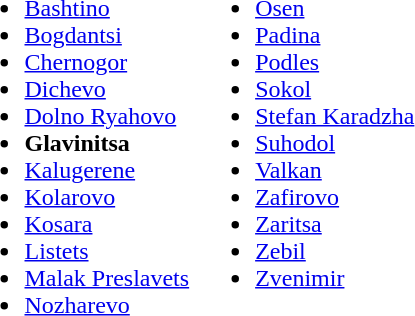<table>
<tr>
<td valign="top"><br><ul><li><a href='#'>Bashtino</a></li><li><a href='#'>Bogdantsi</a></li><li><a href='#'>Chernogor</a></li><li><a href='#'>Dichevo</a></li><li><a href='#'>Dolno Ryahovo</a></li><li><strong>Glavinitsa</strong></li><li><a href='#'>Kalugerene</a></li><li><a href='#'>Kolarovo</a></li><li><a href='#'>Kosara</a></li><li><a href='#'>Listets</a></li><li><a href='#'>Malak Preslavets</a></li><li><a href='#'>Nozharevo</a></li></ul></td>
<td valign="top"><br><ul><li><a href='#'>Osen</a></li><li><a href='#'>Padina</a></li><li><a href='#'>Podles</a></li><li><a href='#'>Sokol</a></li><li><a href='#'>Stefan Karadzha</a></li><li><a href='#'>Suhodol</a></li><li><a href='#'>Valkan</a></li><li><a href='#'>Zafirovo</a></li><li><a href='#'>Zaritsa</a></li><li><a href='#'>Zebil</a></li><li><a href='#'>Zvenimir</a></li></ul></td>
</tr>
</table>
